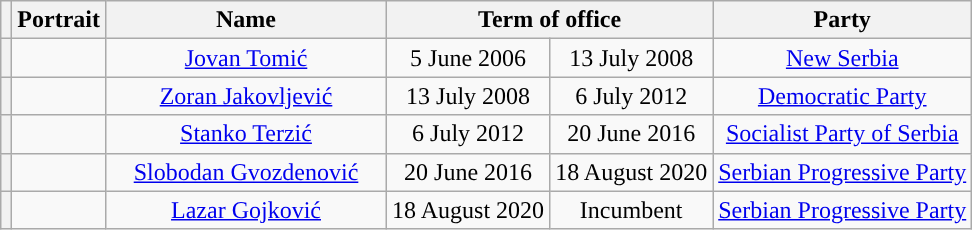<table class="wikitable" style="text-align:center">
<tr>
<th></th>
<th>Portrait</th>
<th width=180>Name<br></th>
<th colspan=2>Term of office</th>
<th>Party</th>
</tr>
<tr>
<th style="background:"></th>
<td></td>
<td><a href='#'>Jovan Tomić</a><br></td>
<td>5 June 2006</td>
<td>13 July 2008</td>
<td><a href='#'>New Serbia</a></td>
</tr>
<tr>
<th style="background:"></th>
<td></td>
<td><a href='#'>Zoran Jakovljević</a><br></td>
<td>13 July 2008</td>
<td>6 July 2012</td>
<td><a href='#'>Democratic Party</a></td>
</tr>
<tr>
<th style="background:"></th>
<td></td>
<td><a href='#'>Stanko Terzić</a><br></td>
<td>6 July 2012</td>
<td>20 June 2016</td>
<td><a href='#'>Socialist Party of Serbia</a></td>
</tr>
<tr>
<th style="background:"></th>
<td></td>
<td><a href='#'>Slobodan Gvozdenović</a><br></td>
<td>20 June 2016</td>
<td>18 August 2020</td>
<td><a href='#'>Serbian Progressive Party</a></td>
</tr>
<tr>
<th style="background:"></th>
<td></td>
<td><a href='#'>Lazar Gojković</a><br></td>
<td>18 August 2020</td>
<td>Incumbent</td>
<td><a href='#'>Serbian Progressive Party</a></td>
</tr>
</table>
